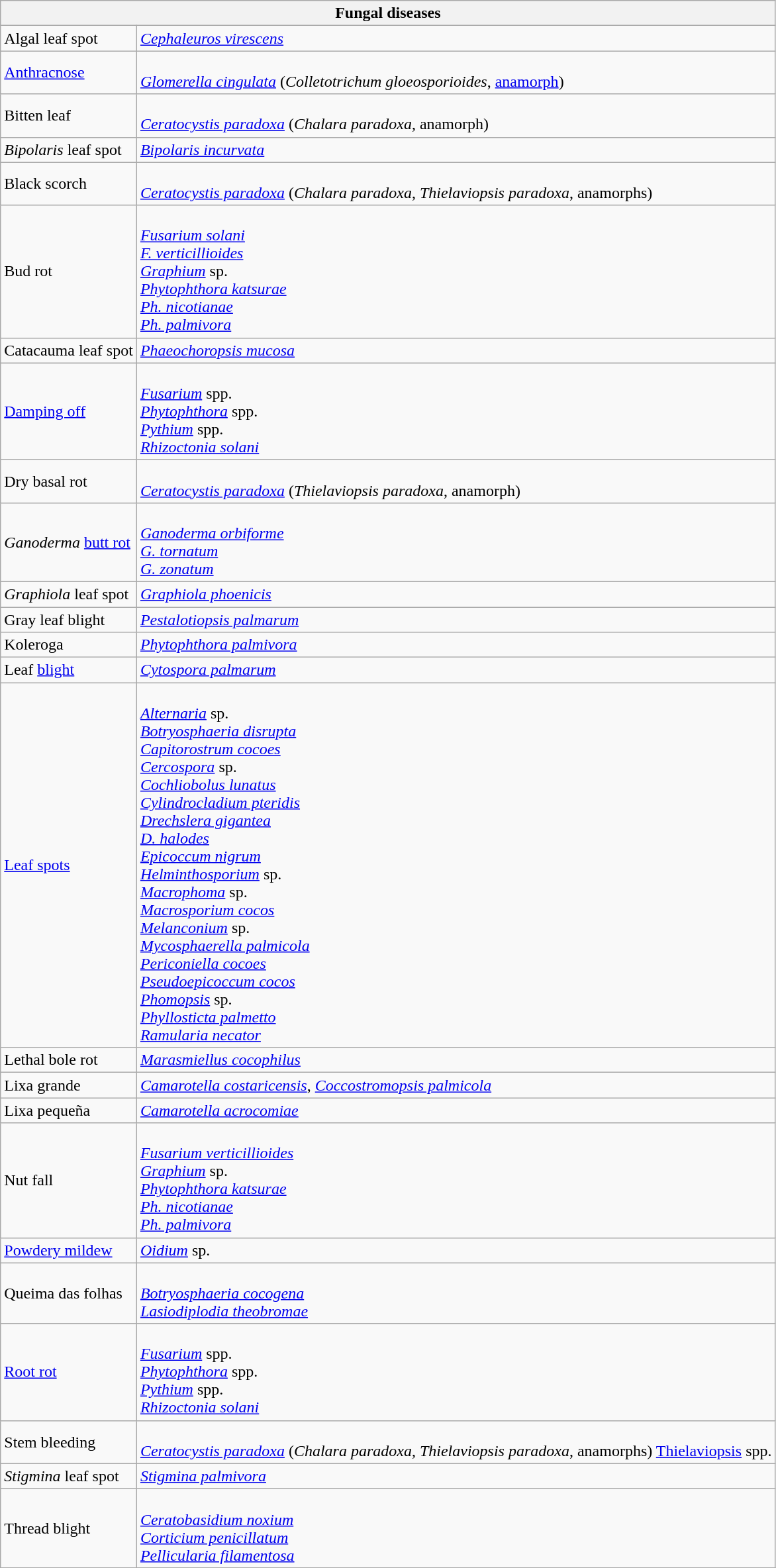<table class="wikitable" style="clear">
<tr>
<th colspan=2><strong>Fungal diseases</strong></th>
</tr>
<tr>
<td>Algal leaf spot</td>
<td><em><a href='#'>Cephaleuros virescens</a></em></td>
</tr>
<tr>
<td><a href='#'>Anthracnose</a></td>
<td><br><em><a href='#'>Glomerella cingulata</a></em> (<em>Colletotrichum gloeosporioides</em>, <a href='#'>anamorph</a>)</td>
</tr>
<tr>
<td>Bitten leaf</td>
<td><br><em><a href='#'>Ceratocystis paradoxa</a></em> (<em>Chalara paradoxa</em>, anamorph)</td>
</tr>
<tr>
<td><em>Bipolaris</em> leaf spot</td>
<td><em><a href='#'>Bipolaris incurvata</a></em></td>
</tr>
<tr>
<td>Black scorch</td>
<td><br><em><a href='#'>Ceratocystis paradoxa</a></em> (<em>Chalara paradoxa</em>, <em>Thielaviopsis paradoxa</em>, anamorphs)</td>
</tr>
<tr>
<td>Bud rot</td>
<td><br><em><a href='#'>Fusarium solani</a></em><br>
<em><a href='#'>F. verticillioides</a></em><br>
<em><a href='#'>Graphium</a></em> sp.<br>
<em><a href='#'>Phytophthora katsurae</a></em><br>
<em><a href='#'>Ph. nicotianae</a></em><br>
<em><a href='#'>Ph. palmivora</a></em></td>
</tr>
<tr>
<td>Catacauma leaf spot</td>
<td><em><a href='#'>Phaeochoropsis mucosa</a></em></td>
</tr>
<tr>
<td><a href='#'>Damping off</a></td>
<td><br><em><a href='#'>Fusarium</a></em> spp.<br>
<em><a href='#'>Phytophthora</a></em> spp.<br>
<em><a href='#'>Pythium</a></em> spp.<br>
<em><a href='#'>Rhizoctonia solani</a></em></td>
</tr>
<tr>
<td>Dry basal rot</td>
<td><br><em><a href='#'>Ceratocystis paradoxa</a></em> (<em>Thielaviopsis paradoxa</em>, anamorph)</td>
</tr>
<tr>
<td><em>Ganoderma</em> <a href='#'>butt rot</a></td>
<td><br><em><a href='#'>Ganoderma orbiforme</a></em><br>
<em><a href='#'>G. tornatum</a></em><br>
<em><a href='#'>G. zonatum</a></em></td>
</tr>
<tr>
<td><em>Graphiola</em> leaf spot</td>
<td><em><a href='#'>Graphiola phoenicis</a></em></td>
</tr>
<tr>
<td>Gray leaf blight</td>
<td><em><a href='#'>Pestalotiopsis palmarum</a></em></td>
</tr>
<tr>
<td>Koleroga</td>
<td><em><a href='#'>Phytophthora palmivora</a></em></td>
</tr>
<tr>
<td>Leaf <a href='#'>blight</a></td>
<td><em><a href='#'>Cytospora palmarum</a></em></td>
</tr>
<tr>
<td><a href='#'>Leaf spots</a></td>
<td><br><em><a href='#'>Alternaria</a></em> sp.<br>
<em><a href='#'>Botryosphaeria disrupta</a></em><br>
<em><a href='#'>Capitorostrum cocoes</a></em><br>
<em><a href='#'>Cercospora</a></em> sp.<br>
<em><a href='#'>Cochliobolus lunatus</a></em><br>
<em><a href='#'>Cylindrocladium pteridis</a></em><br>
<em><a href='#'>Drechslera gigantea</a></em> <br>
<em><a href='#'>D. halodes</a></em><br>
<em><a href='#'>Epicoccum nigrum</a></em><br>
<em><a href='#'>Helminthosporium</a></em> sp.<br>
<em><a href='#'>Macrophoma</a></em> sp.<br>
<em><a href='#'>Macrosporium cocos</a></em><br>
<em><a href='#'>Melanconium</a></em> sp.<br>
<em><a href='#'>Mycosphaerella palmicola</a></em><br>
<em><a href='#'>Periconiella cocoes</a></em><br>
<em><a href='#'>Pseudoepicoccum cocos</a></em><br>
<em><a href='#'>Phomopsis</a></em> sp.<br>
<em><a href='#'>Phyllosticta palmetto</a></em><br>
<em><a href='#'>Ramularia necator</a></em></td>
</tr>
<tr>
<td>Lethal bole rot</td>
<td><em><a href='#'>Marasmiellus cocophilus</a></em></td>
</tr>
<tr>
<td>Lixa grande</td>
<td><em><a href='#'>Camarotella costaricensis</a></em>, <em><a href='#'>Coccostromopsis palmicola</a></em></td>
</tr>
<tr>
<td>Lixa pequeña</td>
<td><em><a href='#'>Camarotella acrocomiae</a></em></td>
</tr>
<tr>
<td>Nut fall</td>
<td><br><em><a href='#'>Fusarium verticillioides</a></em><br>
<em><a href='#'>Graphium</a></em> sp.<br>
<em><a href='#'>Phytophthora katsurae</a></em><br>
<em><a href='#'>Ph. nicotianae</a></em><br>
<em><a href='#'>Ph. palmivora</a></em></td>
</tr>
<tr>
<td><a href='#'>Powdery mildew</a></td>
<td><em><a href='#'>Oidium</a></em> sp.</td>
</tr>
<tr>
<td>Queima das folhas</td>
<td><br><em><a href='#'>Botryosphaeria cocogena</a></em><br>
<em><a href='#'>Lasiodiplodia theobromae</a></em></td>
</tr>
<tr>
<td><a href='#'>Root rot</a></td>
<td><br><em><a href='#'>Fusarium</a></em> spp.<br>
<em><a href='#'>Phytophthora</a></em> spp.<br>
<em><a href='#'>Pythium</a></em> spp.<br>
<em><a href='#'>Rhizoctonia solani</a></em></td>
</tr>
<tr>
<td>Stem bleeding</td>
<td><br><em><a href='#'>Ceratocystis paradoxa</a></em> (<em>Chalara paradoxa</em>, <em>Thielaviopsis paradoxa</em>, anamorphs) <a href='#'>Thielaviopsis</a> spp.</td>
</tr>
<tr>
<td><em>Stigmina</em> leaf spot</td>
<td><em><a href='#'>Stigmina palmivora</a></em></td>
</tr>
<tr>
<td>Thread blight</td>
<td><br><em><a href='#'>Ceratobasidium noxium</a></em><br>
<em><a href='#'>Corticium penicillatum</a></em><br>
<em><a href='#'>Pellicularia filamentosa</a></em></td>
</tr>
<tr>
</tr>
</table>
